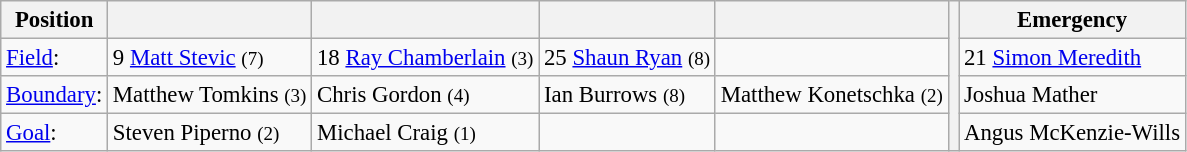<table class="wikitable" style="font-size: 95%;">
<tr>
<th>Position</th>
<th></th>
<th></th>
<th></th>
<th></th>
<th rowspan="4"></th>
<th>Emergency</th>
</tr>
<tr>
<td><a href='#'>Field</a>:</td>
<td>9 <a href='#'>Matt Stevic</a> <small>(7)</small></td>
<td>18 <a href='#'>Ray Chamberlain</a> <small>(3)</small></td>
<td>25 <a href='#'>Shaun Ryan</a> <small>(8)</small></td>
<td></td>
<td>21 <a href='#'>Simon Meredith</a></td>
</tr>
<tr>
<td><a href='#'>Boundary</a>:</td>
<td>Matthew Tomkins <small>(3)</small></td>
<td>Chris Gordon <small>(4)</small></td>
<td>Ian Burrows <small>(8)</small></td>
<td>Matthew Konetschka <small>(2)</small></td>
<td>Joshua Mather</td>
</tr>
<tr>
<td><a href='#'>Goal</a>:</td>
<td>Steven Piperno <small>(2)</small></td>
<td>Michael Craig <small>(1)</small></td>
<td></td>
<td></td>
<td>Angus McKenzie-Wills</td>
</tr>
</table>
